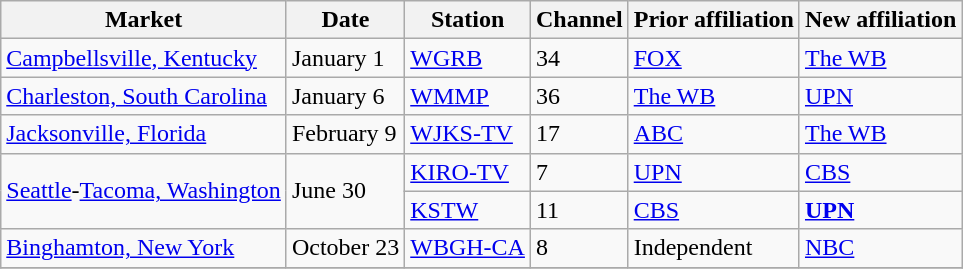<table class="wikitable">
<tr>
<th>Market</th>
<th>Date</th>
<th>Station</th>
<th>Channel</th>
<th>Prior affiliation</th>
<th>New affiliation</th>
</tr>
<tr>
<td><a href='#'>Campbellsville, Kentucky</a></td>
<td>January 1</td>
<td><a href='#'>WGRB</a></td>
<td>34</td>
<td><a href='#'>FOX</a></td>
<td><a href='#'>The WB</a></td>
</tr>
<tr>
<td><a href='#'>Charleston, South Carolina</a></td>
<td>January 6</td>
<td><a href='#'>WMMP</a></td>
<td>36</td>
<td><a href='#'>The WB</a></td>
<td><a href='#'>UPN</a></td>
</tr>
<tr>
<td><a href='#'>Jacksonville, Florida</a></td>
<td>February 9</td>
<td><a href='#'>WJKS-TV</a></td>
<td>17</td>
<td><a href='#'>ABC</a></td>
<td><a href='#'>The WB</a></td>
</tr>
<tr>
<td rowspan="2"><a href='#'>Seattle</a>-<a href='#'>Tacoma, Washington</a></td>
<td rowspan="2">June 30</td>
<td><a href='#'>KIRO-TV</a></td>
<td>7</td>
<td><a href='#'>UPN</a></td>
<td><a href='#'>CBS</a></td>
</tr>
<tr>
<td><a href='#'>KSTW</a></td>
<td>11</td>
<td><a href='#'>CBS</a></td>
<td><strong><a href='#'>UPN</a></strong></td>
</tr>
<tr>
<td><a href='#'>Binghamton, New York</a></td>
<td>October 23</td>
<td><a href='#'>WBGH-CA</a></td>
<td>8</td>
<td>Independent</td>
<td><a href='#'>NBC</a></td>
</tr>
<tr>
</tr>
</table>
